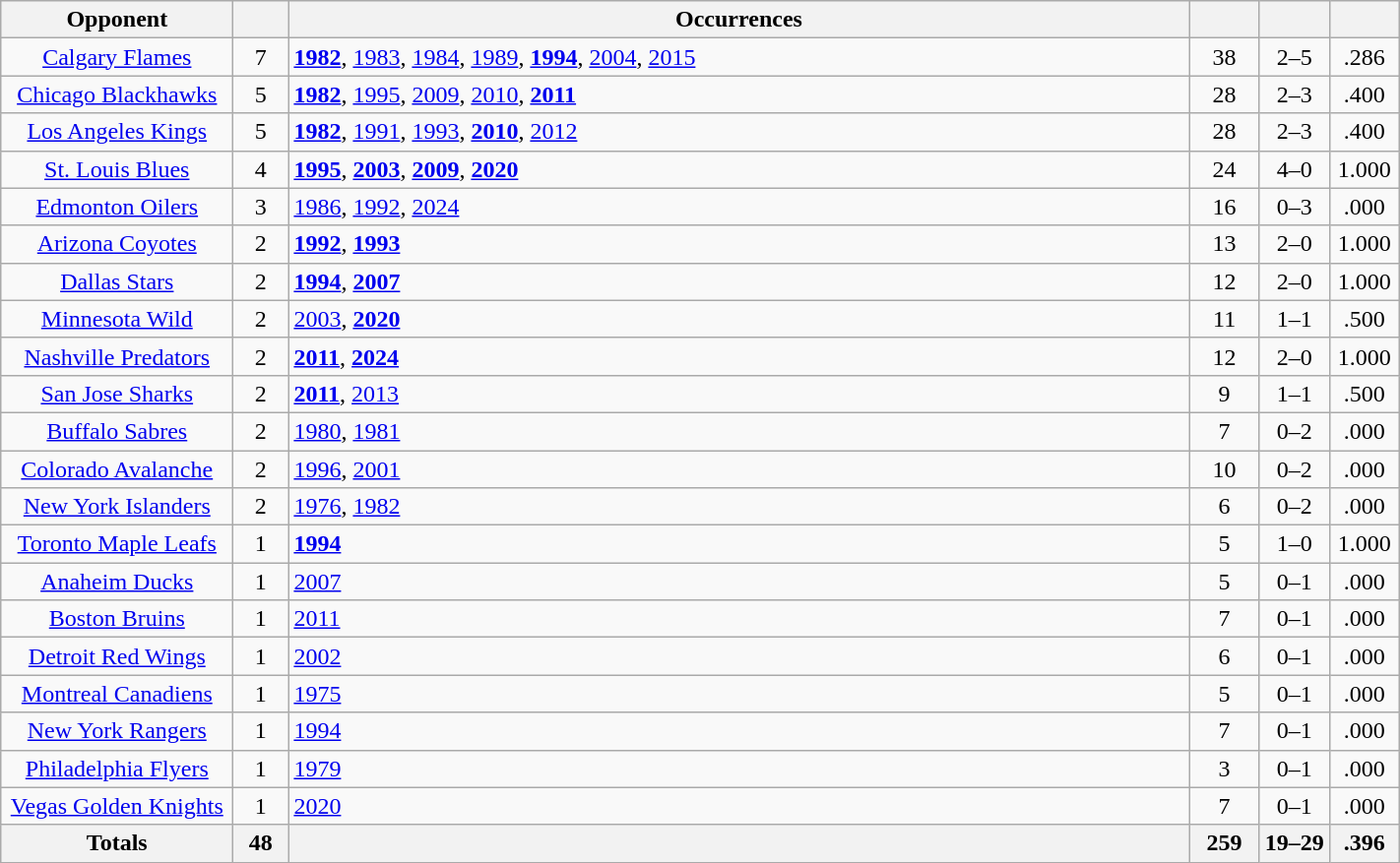<table class="wikitable sortable" style="text-align: center; width: 75%;">
<tr>
<th width="150">Opponent</th>
<th width="30"></th>
<th>Occurrences</th>
<th width="40"></th>
<th width="40"></th>
<th width="40"></th>
</tr>
<tr>
<td><a href='#'>Calgary Flames</a></td>
<td>7</td>
<td align=left><strong><a href='#'>1982</a></strong>, <a href='#'>1983</a>, <a href='#'>1984</a>, <a href='#'>1989</a>, <strong><a href='#'>1994</a></strong>, <a href='#'>2004</a>, <a href='#'>2015</a></td>
<td>38</td>
<td>2–5</td>
<td>.286</td>
</tr>
<tr>
<td><a href='#'>Chicago Blackhawks</a></td>
<td>5</td>
<td align=left><strong><a href='#'>1982</a></strong>, <a href='#'>1995</a>, <a href='#'>2009</a>, <a href='#'>2010</a>, <strong><a href='#'>2011</a></strong></td>
<td>28</td>
<td>2–3</td>
<td>.400</td>
</tr>
<tr>
<td><a href='#'>Los Angeles Kings</a></td>
<td>5</td>
<td align=left><strong><a href='#'>1982</a></strong>, <a href='#'>1991</a>, <a href='#'>1993</a>, <strong><a href='#'>2010</a></strong>, <a href='#'>2012</a></td>
<td>28</td>
<td>2–3</td>
<td>.400</td>
</tr>
<tr>
<td><a href='#'>St. Louis Blues</a></td>
<td>4</td>
<td align=left><strong><a href='#'>1995</a></strong>, <strong><a href='#'>2003</a></strong>, <strong><a href='#'>2009</a></strong>, <strong><a href='#'>2020</a></strong></td>
<td>24</td>
<td>4–0</td>
<td>1.000</td>
</tr>
<tr>
<td><a href='#'>Edmonton Oilers</a></td>
<td>3</td>
<td align=left><a href='#'>1986</a>, <a href='#'>1992</a>, <a href='#'>2024</a></td>
<td>16</td>
<td>0–3</td>
<td>.000</td>
</tr>
<tr>
<td><a href='#'>Arizona Coyotes</a></td>
<td>2</td>
<td align=left><strong><a href='#'>1992</a></strong>, <strong><a href='#'>1993</a></strong></td>
<td>13</td>
<td>2–0</td>
<td>1.000</td>
</tr>
<tr>
<td><a href='#'>Dallas Stars</a></td>
<td>2</td>
<td align=left><strong><a href='#'>1994</a></strong>, <strong><a href='#'>2007</a></strong></td>
<td>12</td>
<td>2–0</td>
<td>1.000</td>
</tr>
<tr>
<td><a href='#'>Minnesota Wild</a></td>
<td>2</td>
<td align=left><a href='#'>2003</a>, <strong><a href='#'>2020</a></strong></td>
<td>11</td>
<td>1–1</td>
<td>.500</td>
</tr>
<tr>
<td><a href='#'>Nashville Predators</a></td>
<td>2</td>
<td align=left><strong><a href='#'>2011</a></strong>, <strong><a href='#'>2024</a></strong></td>
<td>12</td>
<td>2–0</td>
<td>1.000</td>
</tr>
<tr>
<td><a href='#'>San Jose Sharks</a></td>
<td>2</td>
<td align=left><strong><a href='#'>2011</a></strong>, <a href='#'>2013</a></td>
<td>9</td>
<td>1–1</td>
<td>.500</td>
</tr>
<tr>
<td><a href='#'>Buffalo Sabres</a></td>
<td>2</td>
<td align=left><a href='#'>1980</a>, <a href='#'>1981</a></td>
<td>7</td>
<td>0–2</td>
<td>.000</td>
</tr>
<tr>
<td><a href='#'>Colorado Avalanche</a></td>
<td>2</td>
<td align=left><a href='#'>1996</a>, <a href='#'>2001</a></td>
<td>10</td>
<td>0–2</td>
<td>.000</td>
</tr>
<tr>
<td><a href='#'>New York Islanders</a></td>
<td>2</td>
<td align=left><a href='#'>1976</a>, <a href='#'>1982</a></td>
<td>6</td>
<td>0–2</td>
<td>.000</td>
</tr>
<tr>
<td><a href='#'>Toronto Maple Leafs</a></td>
<td>1</td>
<td align=left><strong><a href='#'>1994</a></strong></td>
<td>5</td>
<td>1–0</td>
<td>1.000</td>
</tr>
<tr>
<td><a href='#'>Anaheim Ducks</a></td>
<td>1</td>
<td align=left><a href='#'>2007</a></td>
<td>5</td>
<td>0–1</td>
<td>.000</td>
</tr>
<tr>
<td><a href='#'>Boston Bruins</a></td>
<td>1</td>
<td align=left><a href='#'>2011</a></td>
<td>7</td>
<td>0–1</td>
<td>.000</td>
</tr>
<tr>
<td><a href='#'>Detroit Red Wings</a></td>
<td>1</td>
<td align=left><a href='#'>2002</a></td>
<td>6</td>
<td>0–1</td>
<td>.000</td>
</tr>
<tr>
<td><a href='#'>Montreal Canadiens</a></td>
<td>1</td>
<td align=left><a href='#'>1975</a></td>
<td>5</td>
<td>0–1</td>
<td>.000</td>
</tr>
<tr>
<td><a href='#'>New York Rangers</a></td>
<td>1</td>
<td align=left><a href='#'>1994</a></td>
<td>7</td>
<td>0–1</td>
<td>.000</td>
</tr>
<tr>
<td><a href='#'>Philadelphia Flyers</a></td>
<td>1</td>
<td align=left><a href='#'>1979</a></td>
<td>3</td>
<td>0–1</td>
<td>.000</td>
</tr>
<tr>
<td><a href='#'>Vegas Golden Knights</a></td>
<td>1</td>
<td align=left><a href='#'>2020</a></td>
<td>7</td>
<td>0–1</td>
<td>.000</td>
</tr>
<tr>
<th width="150">Totals</th>
<th width="30">48</th>
<th></th>
<th width="40">259</th>
<th width="40">19–29</th>
<th width="40">.396</th>
</tr>
</table>
